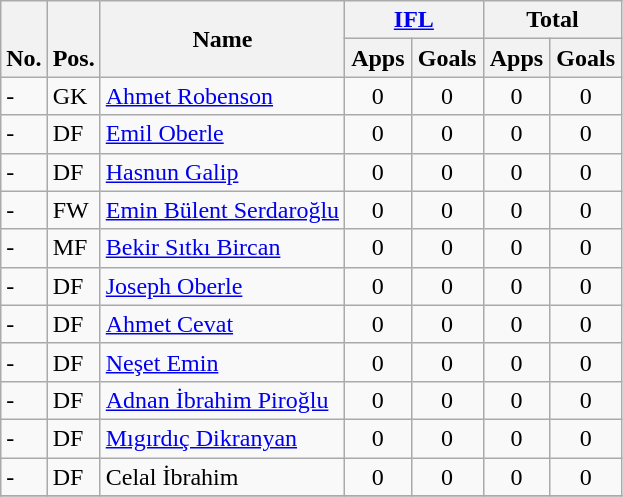<table class="wikitable" style="text-align:center">
<tr>
<th rowspan="2" valign="bottom">No.</th>
<th rowspan="2" valign="bottom">Pos.</th>
<th rowspan="2">Name</th>
<th colspan="2" width="85"><a href='#'>IFL</a></th>
<th colspan="2" width="85">Total</th>
</tr>
<tr>
<th>Apps</th>
<th>Goals</th>
<th>Apps</th>
<th>Goals</th>
</tr>
<tr>
<td align="left">-</td>
<td align="left">GK</td>
<td align="left"> <a href='#'>Ahmet Robenson</a></td>
<td>0</td>
<td>0</td>
<td>0</td>
<td>0</td>
</tr>
<tr>
<td align="left">-</td>
<td align="left">DF</td>
<td align="left"> <a href='#'>Emil Oberle</a></td>
<td>0</td>
<td>0</td>
<td>0</td>
<td>0</td>
</tr>
<tr>
<td align="left">-</td>
<td align="left">DF</td>
<td align="left"> <a href='#'>Hasnun Galip</a></td>
<td>0</td>
<td>0</td>
<td>0</td>
<td>0</td>
</tr>
<tr>
<td align="left">-</td>
<td align="left">FW</td>
<td align="left"> <a href='#'>Emin Bülent Serdaroğlu</a></td>
<td>0</td>
<td>0</td>
<td>0</td>
<td>0</td>
</tr>
<tr>
<td align="left">-</td>
<td align="left">MF</td>
<td align="left"> <a href='#'>Bekir Sıtkı Bircan</a></td>
<td>0</td>
<td>0</td>
<td>0</td>
<td>0</td>
</tr>
<tr>
<td align="left">-</td>
<td align="left">DF</td>
<td align="left"> <a href='#'>Joseph Oberle</a></td>
<td>0</td>
<td>0</td>
<td>0</td>
<td>0</td>
</tr>
<tr>
<td align="left">-</td>
<td align="left">DF</td>
<td align="left"> <a href='#'>Ahmet Cevat</a></td>
<td>0</td>
<td>0</td>
<td>0</td>
<td>0</td>
</tr>
<tr>
<td align="left">-</td>
<td align="left">DF</td>
<td align="left"> <a href='#'>Neşet Emin</a></td>
<td>0</td>
<td>0</td>
<td>0</td>
<td>0</td>
</tr>
<tr>
<td align="left">-</td>
<td align="left">DF</td>
<td align="left"> <a href='#'>Adnan İbrahim Piroğlu</a></td>
<td>0</td>
<td>0</td>
<td>0</td>
<td>0</td>
</tr>
<tr>
<td align="left">-</td>
<td align="left">DF</td>
<td align="left"> <a href='#'>Mıgırdıç Dikranyan</a></td>
<td>0</td>
<td>0</td>
<td>0</td>
<td>0</td>
</tr>
<tr>
<td align="left">-</td>
<td align="left">DF</td>
<td align="left"> Celal İbrahim</td>
<td>0</td>
<td>0</td>
<td>0</td>
<td>0</td>
</tr>
<tr>
</tr>
</table>
